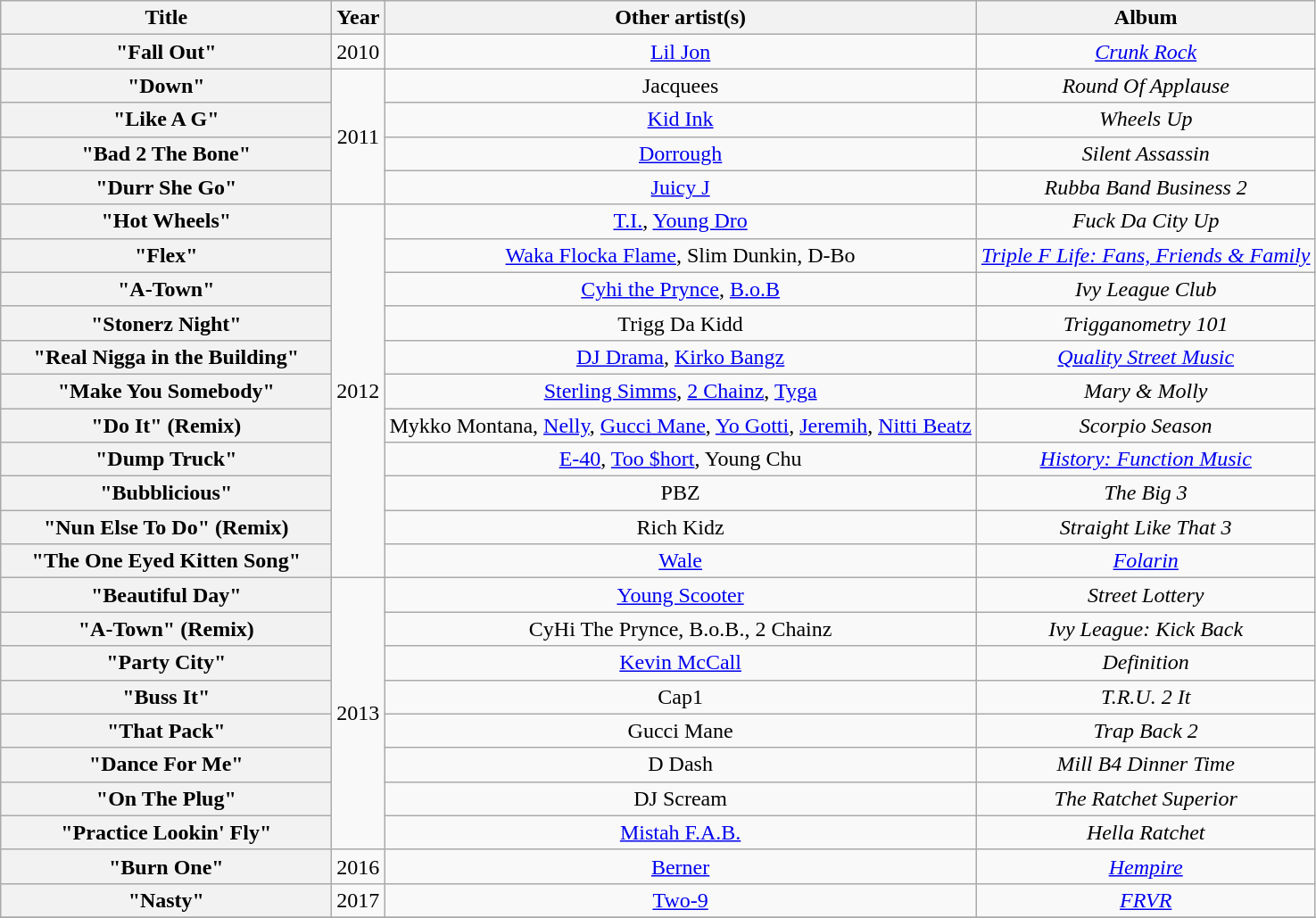<table class="wikitable plainrowheaders" style="text-align:center;">
<tr>
<th scope="col" style="width:15em;">Title</th>
<th scope="col">Year</th>
<th scope="col">Other artist(s)</th>
<th scope="col">Album</th>
</tr>
<tr>
<th scope="row">"Fall Out"</th>
<td>2010</td>
<td><a href='#'>Lil Jon</a></td>
<td><em><a href='#'>Crunk Rock</a></em></td>
</tr>
<tr>
<th scope="row">"Down"</th>
<td rowspan="4">2011</td>
<td>Jacquees</td>
<td><em>Round Of Applause</em></td>
</tr>
<tr>
<th scope="row">"Like A G"</th>
<td><a href='#'>Kid Ink</a></td>
<td><em>Wheels Up</em></td>
</tr>
<tr>
<th scope="row">"Bad 2 The Bone"</th>
<td><a href='#'>Dorrough</a></td>
<td><em>Silent Assassin</em></td>
</tr>
<tr>
<th scope="row">"Durr She Go"</th>
<td><a href='#'>Juicy J</a></td>
<td><em>Rubba Band Business 2</em></td>
</tr>
<tr>
<th scope="row">"Hot Wheels"</th>
<td rowspan="11">2012</td>
<td><a href='#'>T.I.</a>, <a href='#'>Young Dro</a></td>
<td><em>Fuck Da City Up</em></td>
</tr>
<tr>
<th scope="row">"Flex"</th>
<td><a href='#'>Waka Flocka Flame</a>, Slim Dunkin, D-Bo</td>
<td><em><a href='#'>Triple F Life: Fans, Friends & Family</a></em></td>
</tr>
<tr>
<th scope="row">"A-Town"</th>
<td><a href='#'>Cyhi the Prynce</a>, <a href='#'>B.o.B</a></td>
<td><em>Ivy League Club</em></td>
</tr>
<tr>
<th scope="row">"Stonerz Night"</th>
<td>Trigg Da Kidd</td>
<td><em>Trigganometry 101</em></td>
</tr>
<tr>
<th scope="row">"Real Nigga in the Building"</th>
<td><a href='#'>DJ Drama</a>, <a href='#'>Kirko Bangz</a></td>
<td><em><a href='#'>Quality Street Music</a></em></td>
</tr>
<tr>
<th scope="row">"Make You Somebody"</th>
<td><a href='#'>Sterling Simms</a>, <a href='#'>2 Chainz</a>, <a href='#'>Tyga</a></td>
<td><em>Mary & Molly</em></td>
</tr>
<tr>
<th scope="row">"Do It" (Remix)</th>
<td>Mykko Montana, <a href='#'>Nelly</a>, <a href='#'>Gucci Mane</a>, <a href='#'>Yo Gotti</a>, <a href='#'>Jeremih</a>, <a href='#'>Nitti Beatz</a></td>
<td><em>Scorpio Season</em></td>
</tr>
<tr>
<th scope="row">"Dump Truck"</th>
<td><a href='#'>E-40</a>, <a href='#'>Too $hort</a>, Young Chu</td>
<td><em><a href='#'>History: Function Music</a></em></td>
</tr>
<tr>
<th scope="row">"Bubblicious"</th>
<td>PBZ</td>
<td><em>The Big 3</em></td>
</tr>
<tr>
<th scope="row">"Nun Else To Do" (Remix)</th>
<td>Rich Kidz</td>
<td><em>Straight Like That 3</em></td>
</tr>
<tr>
<th scope="row">"The One Eyed Kitten Song"</th>
<td><a href='#'>Wale</a></td>
<td><em><a href='#'>Folarin</a></em></td>
</tr>
<tr>
<th scope="row">"Beautiful Day"</th>
<td rowspan="8">2013</td>
<td><a href='#'>Young Scooter</a></td>
<td><em>Street Lottery</em></td>
</tr>
<tr>
<th scope="row">"A-Town" (Remix)</th>
<td>CyHi The Prynce, B.o.B., 2 Chainz</td>
<td><em>Ivy League: Kick Back</em></td>
</tr>
<tr>
<th scope="row">"Party City"</th>
<td><a href='#'>Kevin McCall</a></td>
<td><em>Definition</em></td>
</tr>
<tr>
<th scope="row">"Buss It"</th>
<td>Cap1</td>
<td><em>T.R.U. 2 It</em></td>
</tr>
<tr>
<th scope="row">"That Pack"</th>
<td>Gucci Mane</td>
<td><em>Trap Back 2</em></td>
</tr>
<tr>
<th scope="row">"Dance For Me"</th>
<td>D Dash</td>
<td><em>Mill B4 Dinner Time</em></td>
</tr>
<tr>
<th scope="row">"On The Plug"</th>
<td>DJ Scream</td>
<td><em>The Ratchet Superior</em></td>
</tr>
<tr>
<th scope="row">"Practice Lookin' Fly"</th>
<td><a href='#'>Mistah F.A.B.</a></td>
<td><em>Hella Ratchet</em></td>
</tr>
<tr>
<th scope="row">"Burn One"</th>
<td>2016</td>
<td><a href='#'>Berner</a></td>
<td><em><a href='#'>Hempire</a></em></td>
</tr>
<tr>
<th scope="row">"Nasty"</th>
<td>2017</td>
<td><a href='#'>Two-9</a></td>
<td><em><a href='#'>FRVR</a></em></td>
</tr>
<tr>
</tr>
</table>
